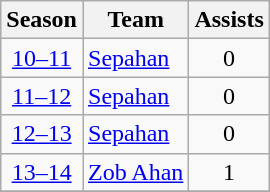<table class="wikitable" style="text-align: center;">
<tr>
<th>Season</th>
<th>Team</th>
<th>Assists</th>
</tr>
<tr>
<td><a href='#'>10–11</a></td>
<td align="left"><a href='#'>Sepahan</a></td>
<td>0</td>
</tr>
<tr>
<td><a href='#'>11–12</a></td>
<td align="left"><a href='#'>Sepahan</a></td>
<td>0</td>
</tr>
<tr>
<td><a href='#'>12–13</a></td>
<td align="left"><a href='#'>Sepahan</a></td>
<td>0</td>
</tr>
<tr>
<td><a href='#'>13–14</a></td>
<td align="left"><a href='#'>Zob Ahan</a></td>
<td>1</td>
</tr>
<tr>
</tr>
</table>
